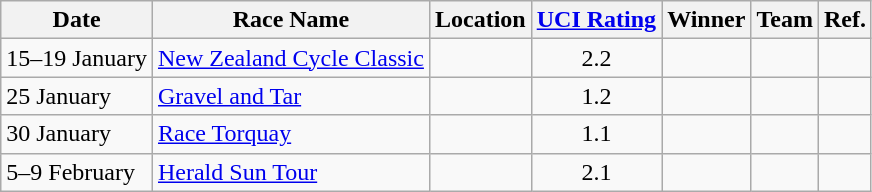<table class="wikitable sortable">
<tr>
<th>Date</th>
<th>Race Name</th>
<th>Location</th>
<th><a href='#'>UCI Rating</a></th>
<th>Winner</th>
<th>Team</th>
<th>Ref.</th>
</tr>
<tr>
<td>15–19 January</td>
<td><a href='#'>New Zealand Cycle Classic</a></td>
<td></td>
<td align=center>2.2</td>
<td></td>
<td></td>
<td align=center></td>
</tr>
<tr>
<td>25 January</td>
<td><a href='#'>Gravel and Tar</a></td>
<td></td>
<td align=center>1.2</td>
<td></td>
<td></td>
<td align=center></td>
</tr>
<tr>
<td>30 January</td>
<td><a href='#'>Race Torquay</a></td>
<td></td>
<td align=center>1.1</td>
<td></td>
<td></td>
<td align=center></td>
</tr>
<tr>
<td>5–9 February</td>
<td><a href='#'>Herald Sun Tour</a></td>
<td></td>
<td align=center>2.1</td>
<td></td>
<td></td>
<td align=center></td>
</tr>
</table>
